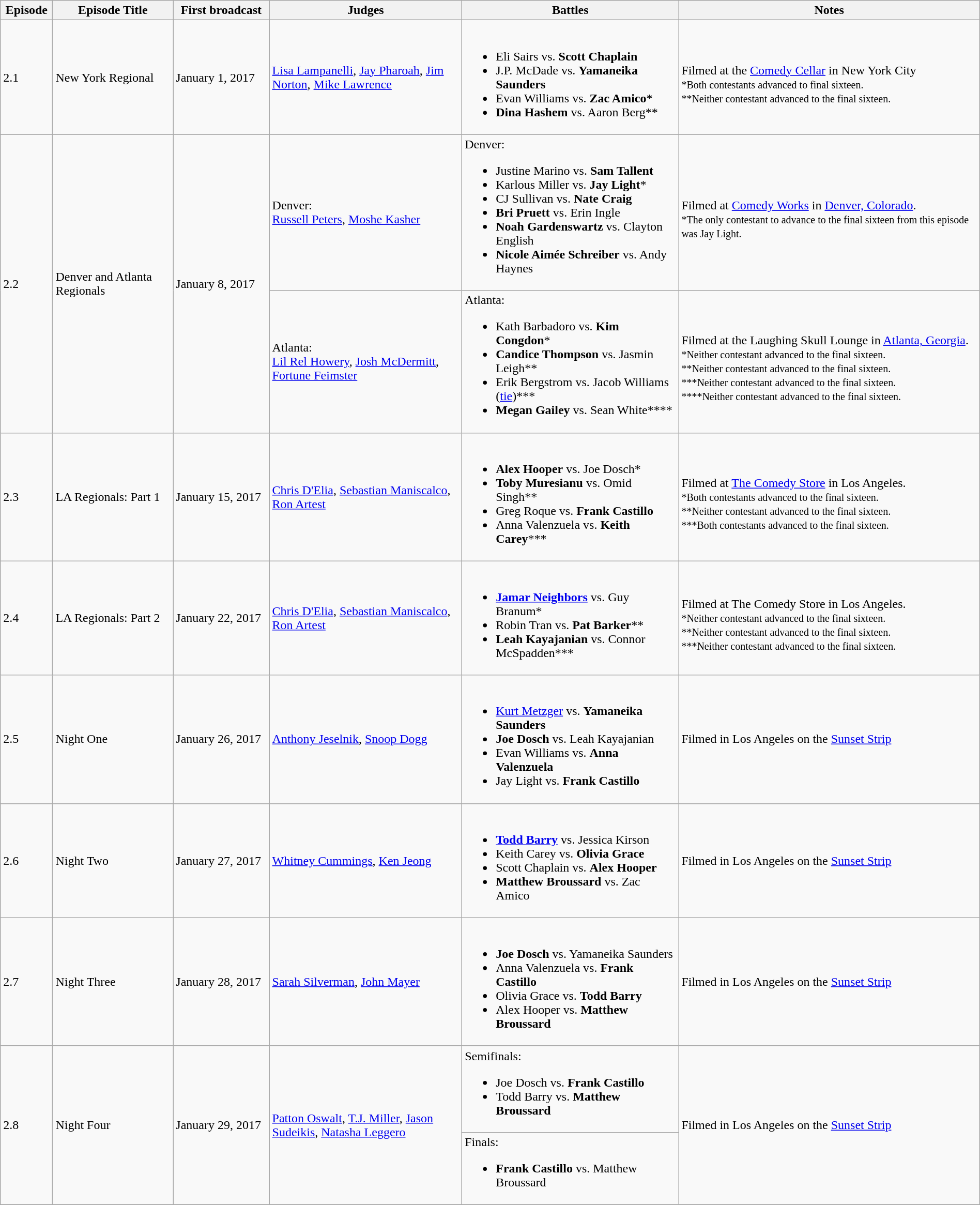<table class="wikitable" style="width:100%;">
<tr>
<th style="width:2%;">Episode</th>
<th style="width:10%;">Episode Title</th>
<th style="width:8%;">First broadcast</th>
<th style="width:16%;">Judges</th>
<th style="width:18%;">Battles</th>
<th style="width:25%;">Notes</th>
</tr>
<tr>
<td>2.1</td>
<td>New York Regional</td>
<td>January 1, 2017</td>
<td><a href='#'>Lisa Lampanelli</a>, <a href='#'>Jay Pharoah</a>, <a href='#'>Jim Norton</a>, <a href='#'>Mike Lawrence</a></td>
<td><br><ul><li>Eli Sairs vs. <strong>Scott Chaplain</strong></li><li>J.P. McDade vs. <strong>Yamaneika Saunders</strong></li><li>Evan Williams vs. <strong>Zac Amico</strong>*</li><li><strong>Dina Hashem</strong> vs. Aaron Berg**</li></ul></td>
<td><br>Filmed at the <a href='#'>Comedy Cellar</a> in New York City
<br><small>*Both contestants advanced to final sixteen.</small>
<br><small>**Neither contestant advanced to the final sixteen.</small></td>
</tr>
<tr>
<td rowspan="2">2.2</td>
<td rowspan="2">Denver and Atlanta Regionals</td>
<td rowspan="2">January 8, 2017</td>
<td>Denver:<br><a href='#'>Russell Peters</a>, <a href='#'>Moshe Kasher</a></td>
<td>Denver:<br><ul><li>Justine Marino vs. <strong>Sam Tallent</strong></li><li>Karlous Miller vs. <strong>Jay Light</strong>*</li><li>CJ Sullivan vs. <strong>Nate Craig</strong></li><li><strong>Bri Pruett</strong> vs. Erin Ingle</li><li><strong>Noah Gardenswartz</strong> vs. Clayton English</li><li><strong>Nicole Aimée Schreiber</strong> vs. Andy Haynes</li></ul></td>
<td><br>Filmed at <a href='#'>Comedy Works</a> in <a href='#'>Denver, Colorado</a>.
<br><small>*The only contestant to advance to the final sixteen from this episode was Jay Light.</small></td>
</tr>
<tr>
<td>Atlanta:<br><a href='#'>Lil Rel Howery</a>, <a href='#'>Josh McDermitt</a>, <a href='#'>Fortune Feimster</a></td>
<td>Atlanta:<br><ul><li>Kath Barbadoro vs. <strong>Kim Congdon</strong>*</li><li><strong>Candice Thompson</strong> vs. Jasmin Leigh**</li><li>Erik Bergstrom vs. Jacob Williams (<a href='#'>tie</a>)***</li><li><strong>Megan Gailey</strong> vs. Sean White****</li></ul></td>
<td><br>Filmed at the Laughing Skull Lounge in <a href='#'>Atlanta, Georgia</a>.
<br><small>*Neither contestant advanced to the final sixteen.</small>
<br><small>**Neither contestant advanced to the final sixteen.</small>
<br><small>***Neither contestant advanced to the final sixteen.</small>
<br><small>****Neither contestant advanced to the final sixteen.</small></td>
</tr>
<tr>
<td>2.3</td>
<td>LA Regionals: Part 1</td>
<td>January 15, 2017</td>
<td><a href='#'>Chris D'Elia</a>, <a href='#'>Sebastian Maniscalco</a>, <a href='#'>Ron Artest</a></td>
<td><br><ul><li><strong>Alex Hooper</strong> vs. Joe Dosch*</li><li><strong>Toby Muresianu</strong> vs. Omid Singh**</li><li>Greg Roque vs. <strong>Frank Castillo</strong></li><li>Anna Valenzuela vs. <strong>Keith Carey</strong>***</li></ul></td>
<td><br>Filmed at <a href='#'>The Comedy Store</a> in Los Angeles.
<br><small>*Both contestants advanced to the final sixteen.</small>
<br><small>**Neither contestant advanced to the final sixteen.</small>
<br><small>***Both contestants advanced to the final sixteen.</small></td>
</tr>
<tr>
<td>2.4</td>
<td>LA Regionals: Part 2</td>
<td>January 22, 2017</td>
<td><a href='#'>Chris D'Elia</a>, <a href='#'>Sebastian Maniscalco</a>, <a href='#'>Ron Artest</a></td>
<td><br><ul><li><strong><a href='#'>Jamar Neighbors</a></strong> vs. Guy Branum*</li><li>Robin Tran vs. <strong>Pat Barker</strong>**</li><li><strong>Leah Kayajanian</strong> vs. Connor McSpadden***</li></ul></td>
<td><br>Filmed at The Comedy Store in Los Angeles.
<br><small>*Neither contestant advanced to the final sixteen.</small>
<br><small>**Neither contestant advanced to the final sixteen.</small>
<br><small>***Neither contestant advanced to the final sixteen.</small></td>
</tr>
<tr>
<td>2.5</td>
<td>Night One</td>
<td>January 26, 2017</td>
<td><a href='#'>Anthony Jeselnik</a>, <a href='#'>Snoop Dogg</a></td>
<td><br><ul><li><a href='#'>Kurt Metzger</a> vs. <strong>Yamaneika Saunders</strong></li><li><strong>Joe Dosch</strong> vs. Leah Kayajanian</li><li>Evan Williams vs. <strong>Anna Valenzuela</strong></li><li>Jay Light vs. <strong>Frank Castillo</strong></li></ul></td>
<td>Filmed in Los Angeles on the <a href='#'>Sunset Strip</a></td>
</tr>
<tr>
<td>2.6</td>
<td>Night Two</td>
<td>January 27, 2017</td>
<td><a href='#'>Whitney Cummings</a>, <a href='#'>Ken Jeong</a></td>
<td><br><ul><li><strong><a href='#'>Todd Barry</a></strong> vs. Jessica Kirson</li><li>Keith Carey vs. <strong>Olivia Grace</strong></li><li>Scott Chaplain vs. <strong>Alex Hooper</strong></li><li><strong>Matthew Broussard</strong> vs. Zac Amico</li></ul></td>
<td>Filmed in Los Angeles on the <a href='#'>Sunset Strip</a></td>
</tr>
<tr>
<td>2.7</td>
<td>Night Three</td>
<td>January 28, 2017</td>
<td><a href='#'>Sarah Silverman</a>, <a href='#'>John Mayer</a></td>
<td><br><ul><li><strong>Joe Dosch</strong> vs. Yamaneika Saunders</li><li>Anna Valenzuela vs. <strong>Frank Castillo</strong></li><li>Olivia Grace vs. <strong>Todd Barry</strong></li><li>Alex Hooper vs. <strong>Matthew Broussard</strong></li></ul></td>
<td>Filmed in Los Angeles on the <a href='#'>Sunset Strip</a></td>
</tr>
<tr>
<td rowspan="2">2.8</td>
<td rowspan="2">Night Four</td>
<td rowspan="2">January 29, 2017</td>
<td rowspan="2"><a href='#'>Patton Oswalt</a>, <a href='#'>T.J. Miller</a>, <a href='#'>Jason Sudeikis</a>, <a href='#'>Natasha Leggero</a></td>
<td>Semifinals:<br><ul><li>Joe Dosch vs. <strong>Frank Castillo</strong></li><li>Todd Barry vs. <strong>Matthew Broussard</strong></li></ul></td>
<td rowspan="2">Filmed in Los Angeles on the <a href='#'>Sunset Strip</a></td>
</tr>
<tr>
<td>Finals:<br><ul><li><strong>Frank Castillo</strong> vs. Matthew Broussard</li></ul></td>
</tr>
<tr>
</tr>
</table>
